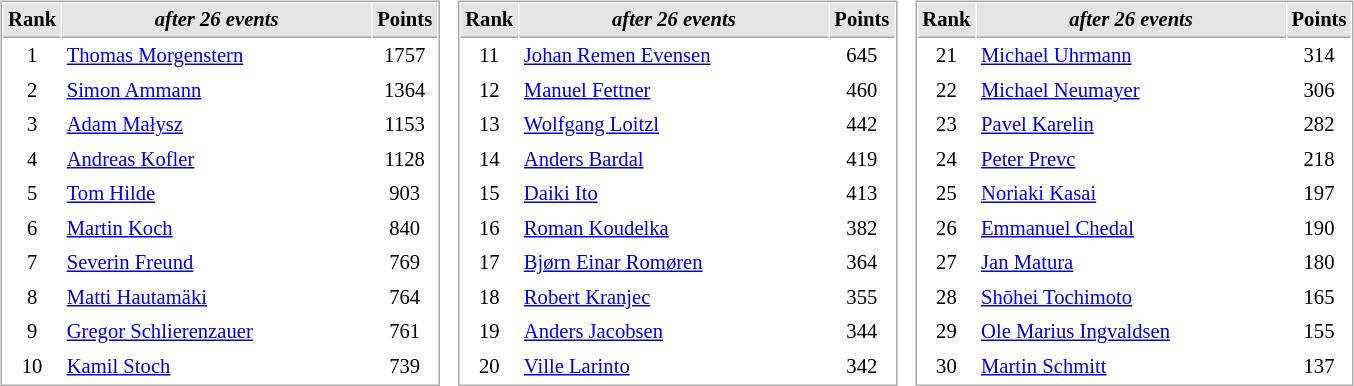<table border="0" cellspacing="10">
<tr>
<td valign=top><br><table cellspacing="1" cellpadding="3" style="border:1px solid #AAAAAA;font-size:86%">
<tr bgcolor="#E4E4E4">
<th style="border-bottom:1px solid #AAAAAA" width=10>Rank</th>
<th style="border-bottom:1px solid #AAAAAA" width=200><em>after 26 events</em></th>
<th style="border-bottom:1px solid #AAAAAA" width=20>Points</th>
</tr>
<tr>
<td align=center>1</td>
<td> <a href='#'>Thomas Morgenstern</a></td>
<td align=center>1757</td>
</tr>
<tr>
<td align=center>2</td>
<td> <a href='#'>Simon Ammann</a></td>
<td align=center>1364</td>
</tr>
<tr>
<td align=center>3</td>
<td> <a href='#'>Adam Małysz</a></td>
<td align=center>1153</td>
</tr>
<tr>
<td align=center>4</td>
<td> <a href='#'>Andreas Kofler</a></td>
<td align=center>1128</td>
</tr>
<tr>
<td align=center>5</td>
<td> <a href='#'>Tom Hilde</a></td>
<td align=center>903</td>
</tr>
<tr>
<td align=center>6</td>
<td> <a href='#'>Martin Koch</a></td>
<td align=center>840</td>
</tr>
<tr>
<td align=center>7</td>
<td> <a href='#'>Severin Freund</a></td>
<td align=center>769</td>
</tr>
<tr>
<td align=center>8</td>
<td> <a href='#'>Matti Hautamäki</a></td>
<td align=center>764</td>
</tr>
<tr>
<td align=center>9</td>
<td> <a href='#'>Gregor Schlierenzauer</a></td>
<td align=center>761</td>
</tr>
<tr>
<td align=center>10</td>
<td> <a href='#'>Kamil Stoch</a></td>
<td align=center>739</td>
</tr>
</table>
</td>
<td valign=top><br><table cellspacing="1" cellpadding="3" style="border:1px solid #AAAAAA;font-size:86%">
<tr bgcolor="#E4E4E4">
<th style="border-bottom:1px solid #AAAAAA" width=10>Rank</th>
<th style="border-bottom:1px solid #AAAAAA" width=200><em>after 26 events</em></th>
<th style="border-bottom:1px solid #AAAAAA" width=20>Points</th>
</tr>
<tr>
<td align=center>11</td>
<td> <a href='#'>Johan Remen Evensen</a></td>
<td align=center>645</td>
</tr>
<tr>
<td align=center>12</td>
<td> <a href='#'>Manuel Fettner</a></td>
<td align=center>460</td>
</tr>
<tr>
<td align=center>13</td>
<td> <a href='#'>Wolfgang Loitzl</a></td>
<td align=center>442</td>
</tr>
<tr>
<td align=center>14</td>
<td> <a href='#'>Anders Bardal</a></td>
<td align=center>419</td>
</tr>
<tr>
<td align=center>15</td>
<td> <a href='#'>Daiki Ito</a></td>
<td align=center>413</td>
</tr>
<tr>
<td align=center>16</td>
<td> <a href='#'>Roman Koudelka</a></td>
<td align=center>382</td>
</tr>
<tr>
<td align=center>17</td>
<td> <a href='#'>Bjørn Einar Romøren</a></td>
<td align=center>364</td>
</tr>
<tr>
<td align=center>18</td>
<td> <a href='#'>Robert Kranjec</a></td>
<td align=center>355</td>
</tr>
<tr>
<td align=center>19</td>
<td> <a href='#'>Anders Jacobsen</a></td>
<td align=center>344</td>
</tr>
<tr>
<td align=center>20</td>
<td> <a href='#'>Ville Larinto</a></td>
<td align=center>342</td>
</tr>
</table>
</td>
<td><br><table cellspacing="1" cellpadding="3" style="border:1px solid #AAAAAA;font-size:86%">
<tr bgcolor="#E4E4E4">
<th style="border-bottom:1px solid #AAAAAA" width=10>Rank</th>
<th style="border-bottom:1px solid #AAAAAA" width=200><em>after 26 events</em></th>
<th style="border-bottom:1px solid #AAAAAA" width=20>Points</th>
</tr>
<tr>
<td align=center>21</td>
<td> <a href='#'>Michael Uhrmann</a></td>
<td align=center>314</td>
</tr>
<tr>
<td align=center>22</td>
<td> <a href='#'>Michael Neumayer</a></td>
<td align=center>306</td>
</tr>
<tr>
<td align=center>23</td>
<td> <a href='#'>Pavel Karelin</a></td>
<td align=center>282</td>
</tr>
<tr>
<td align=center>24</td>
<td> <a href='#'>Peter Prevc</a></td>
<td align=center>218</td>
</tr>
<tr>
<td align=center>25</td>
<td> <a href='#'>Noriaki Kasai</a></td>
<td align=center>197</td>
</tr>
<tr>
<td align=center>26</td>
<td> <a href='#'>Emmanuel Chedal</a></td>
<td align=center>190</td>
</tr>
<tr>
<td align=center>27</td>
<td> <a href='#'>Jan Matura</a></td>
<td align=center>180</td>
</tr>
<tr>
<td align=center>28</td>
<td> <a href='#'>Shōhei Tochimoto</a></td>
<td align=center>165</td>
</tr>
<tr>
<td align=center>29</td>
<td> <a href='#'>Ole Marius Ingvaldsen</a></td>
<td align=center>155</td>
</tr>
<tr>
<td align=center>30</td>
<td> <a href='#'>Martin Schmitt</a></td>
<td align=center>137</td>
</tr>
</table>
</td>
</tr>
</table>
